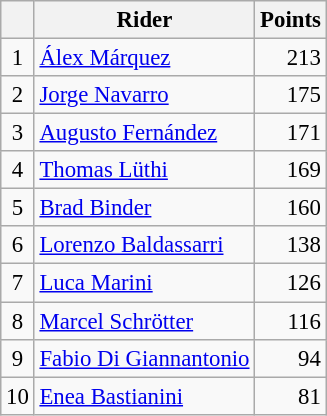<table class="wikitable" style="font-size: 95%;">
<tr>
<th></th>
<th>Rider</th>
<th>Points</th>
</tr>
<tr>
<td align=center>1</td>
<td> <a href='#'>Álex Márquez</a></td>
<td align=right>213</td>
</tr>
<tr>
<td align=center>2</td>
<td> <a href='#'>Jorge Navarro</a></td>
<td align=right>175</td>
</tr>
<tr>
<td align=center>3</td>
<td> <a href='#'>Augusto Fernández</a></td>
<td align=right>171</td>
</tr>
<tr>
<td align=center>4</td>
<td> <a href='#'>Thomas Lüthi</a></td>
<td align=right>169</td>
</tr>
<tr>
<td align=center>5</td>
<td> <a href='#'>Brad Binder</a></td>
<td align=right>160</td>
</tr>
<tr>
<td align=center>6</td>
<td> <a href='#'>Lorenzo Baldassarri</a></td>
<td align=right>138</td>
</tr>
<tr>
<td align=center>7</td>
<td> <a href='#'>Luca Marini</a></td>
<td align=right>126</td>
</tr>
<tr>
<td align=center>8</td>
<td> <a href='#'>Marcel Schrötter</a></td>
<td align=right>116</td>
</tr>
<tr>
<td align=center>9</td>
<td> <a href='#'>Fabio Di Giannantonio</a></td>
<td align=right>94</td>
</tr>
<tr>
<td align=center>10</td>
<td> <a href='#'>Enea Bastianini</a></td>
<td align=right>81</td>
</tr>
</table>
